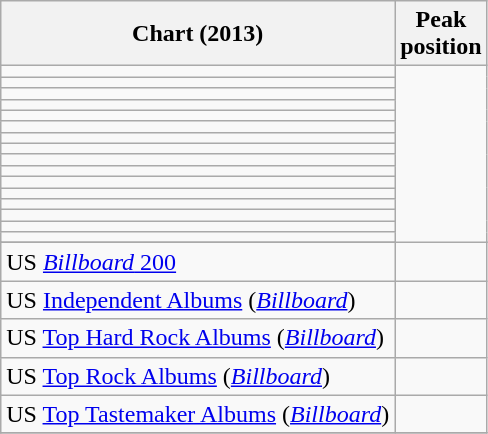<table class="wikitable sortable">
<tr>
<th>Chart (2013)</th>
<th>Peak<br>position</th>
</tr>
<tr>
<td></td>
</tr>
<tr>
<td></td>
</tr>
<tr>
<td></td>
</tr>
<tr>
<td></td>
</tr>
<tr>
<td></td>
</tr>
<tr>
<td></td>
</tr>
<tr>
<td></td>
</tr>
<tr>
<td></td>
</tr>
<tr>
<td></td>
</tr>
<tr>
<td></td>
</tr>
<tr>
<td></td>
</tr>
<tr>
<td></td>
</tr>
<tr>
<td></td>
</tr>
<tr>
<td></td>
</tr>
<tr>
<td></td>
</tr>
<tr>
<td></td>
</tr>
<tr>
</tr>
<tr>
<td>US <a href='#'><em>Billboard</em> 200</a></td>
<td></td>
</tr>
<tr>
<td>US <a href='#'>Independent Albums</a> (<a href='#'><em>Billboard</em></a>)</td>
<td></td>
</tr>
<tr>
<td>US <a href='#'>Top Hard Rock Albums</a> (<a href='#'><em>Billboard</em></a>)</td>
<td></td>
</tr>
<tr>
<td>US <a href='#'>Top Rock Albums</a> (<a href='#'><em>Billboard</em></a>)</td>
<td></td>
</tr>
<tr>
<td>US <a href='#'>Top Tastemaker Albums</a> (<a href='#'><em>Billboard</em></a>)</td>
<td></td>
</tr>
<tr>
</tr>
</table>
